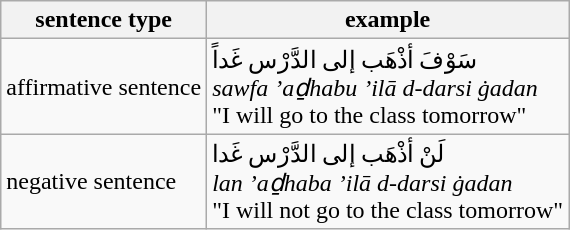<table class="wikitable">
<tr>
<th>sentence type</th>
<th>example</th>
</tr>
<tr>
<td>affirmative sentence</td>
<td>سَوْفَ أذْهَب إلى الدَّرْس غَداً<br><em>sawfa ’aḏhabu ’ilā d-darsi ġadan</em><br>"I will go to the class tomorrow"</td>
</tr>
<tr>
<td>negative sentence</td>
<td>لَنْ أذْهَب إلى الدَّرْس غَدا<br><em>lan ’aḏhaba ’ilā d-darsi ġadan</em><br>"I will not go to the class tomorrow"</td>
</tr>
</table>
